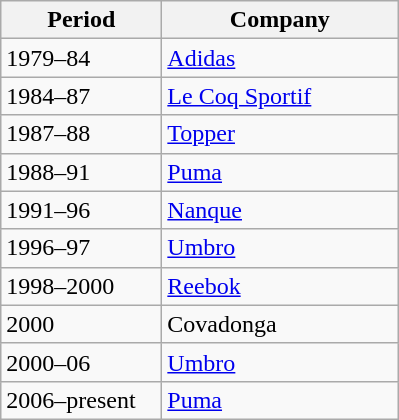<table class="wikitable sortable">
<tr>
<th style="width:100px;">Period</th>
<th style="width:150px;">Company</th>
</tr>
<tr>
<td>1979–84</td>
<td> <a href='#'>Adidas</a></td>
</tr>
<tr>
<td>1984–87</td>
<td> <a href='#'>Le Coq Sportif</a></td>
</tr>
<tr>
<td>1987–88</td>
<td> <a href='#'>Topper</a></td>
</tr>
<tr>
<td>1988–91</td>
<td> <a href='#'>Puma</a></td>
</tr>
<tr>
<td>1991–96</td>
<td> <a href='#'>Nanque</a></td>
</tr>
<tr>
<td>1996–97</td>
<td> <a href='#'>Umbro</a></td>
</tr>
<tr>
<td>1998–2000</td>
<td> <a href='#'>Reebok</a></td>
</tr>
<tr>
<td>2000</td>
<td> Covadonga</td>
</tr>
<tr>
<td>2000–06</td>
<td> <a href='#'>Umbro</a></td>
</tr>
<tr>
<td>2006–present</td>
<td> <a href='#'>Puma</a></td>
</tr>
</table>
